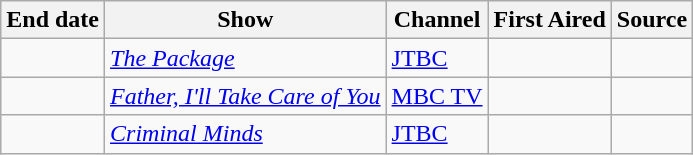<table class="wikitable sortable">
<tr>
<th scope="col">End date</th>
<th scope="col">Show</th>
<th scope="col">Channel</th>
<th scope="col">First Aired</th>
<th class="unsortable" scope="col">Source</th>
</tr>
<tr>
<td></td>
<td><em><a href='#'>The Package</a></em></td>
<td><a href='#'>JTBC</a></td>
<td></td>
<td></td>
</tr>
<tr>
<td></td>
<td><em><a href='#'>Father, I'll Take Care of You</a></em></td>
<td><a href='#'>MBC TV</a></td>
<td></td>
<td></td>
</tr>
<tr>
<td></td>
<td><em><a href='#'>Criminal Minds</a></em></td>
<td><a href='#'>JTBC</a></td>
<td></td>
<td></td>
</tr>
</table>
